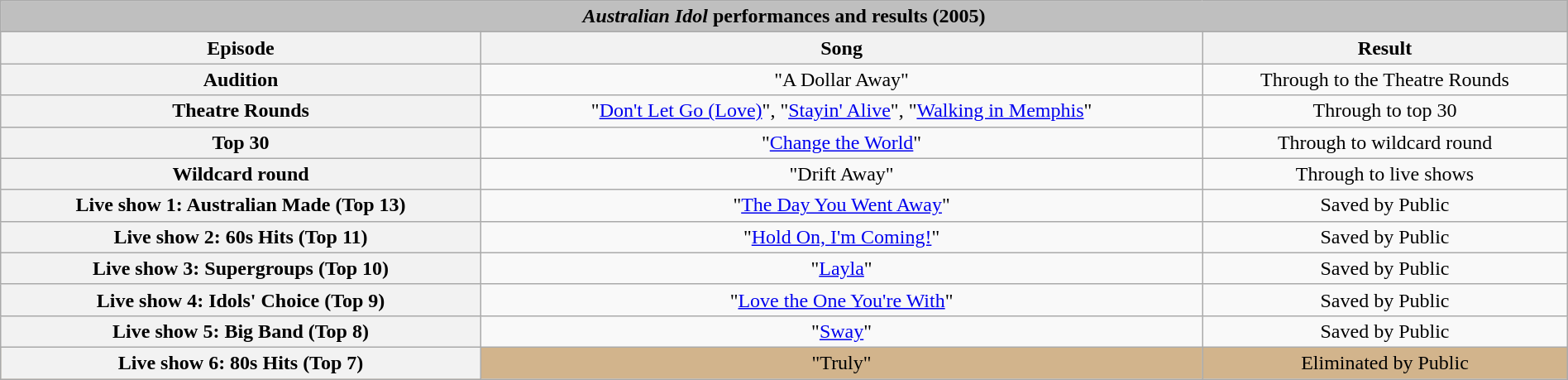<table class="wikitable collapsible collapsed" style="width:100%; margin:1em auto 1em auto; text-align:center;">
<tr>
<th colspan="4" style="background:#BFBFBF;"><em>Australian Idol</em> performances and results (2005)</th>
</tr>
<tr>
<th scope="col">Episode</th>
<th scope="col">Song</th>
<th scope="col">Result</th>
</tr>
<tr>
<th>Audition</th>
<td>"A Dollar Away"</td>
<td>Through to the Theatre Rounds</td>
</tr>
<tr>
<th>Theatre Rounds</th>
<td>"<a href='#'>Don't Let Go (Love)</a>", "<a href='#'>Stayin' Alive</a>", "<a href='#'>Walking in Memphis</a>"</td>
<td>Through to top 30</td>
</tr>
<tr>
<th>Top 30</th>
<td>"<a href='#'>Change the World</a>"</td>
<td>Through to wildcard round</td>
</tr>
<tr>
<th>Wildcard round</th>
<td>"Drift Away"</td>
<td>Through to live shows</td>
</tr>
<tr>
<th>Live show 1: Australian Made (Top 13)</th>
<td>"<a href='#'>The Day You Went Away</a>"</td>
<td>Saved by Public</td>
</tr>
<tr>
<th>Live show 2: 60s Hits (Top 11)</th>
<td>"<a href='#'>Hold On, I'm Coming!</a>"</td>
<td>Saved by Public</td>
</tr>
<tr>
<th>Live show 3: Supergroups (Top 10)</th>
<td>"<a href='#'>Layla</a>"</td>
<td>Saved by Public</td>
</tr>
<tr>
<th>Live show 4: Idols' Choice (Top 9)</th>
<td>"<a href='#'>Love the One You're With</a>"</td>
<td>Saved by Public</td>
</tr>
<tr>
<th>Live show 5: Big Band (Top 8)</th>
<td>"<a href='#'>Sway</a>"</td>
<td>Saved by Public</td>
</tr>
<tr bgcolor="tan">
<th>Live show 6: 80s Hits (Top 7)</th>
<td>"Truly"</td>
<td>Eliminated by Public</td>
</tr>
</table>
